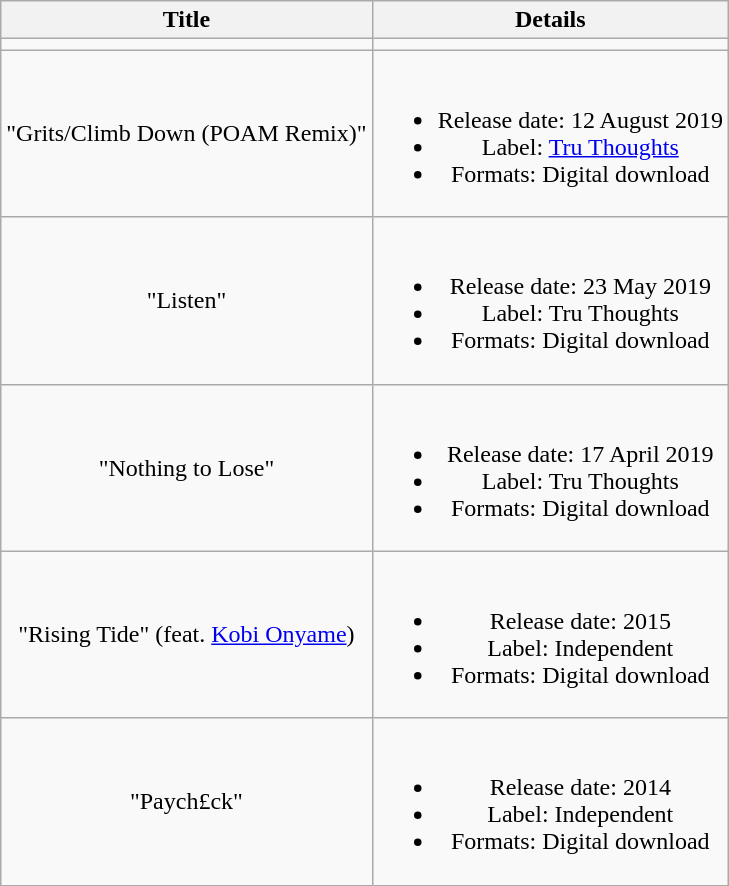<table class="wikitable plainrowheaders" style="text-align:center;">
<tr>
<th scope="col">Title</th>
<th scope="col">Details</th>
</tr>
<tr>
<td scope="row"></td>
<td></td>
</tr>
<tr>
<td scope="row">"Grits/Climb Down (POAM Remix)"</td>
<td><br><ul><li>Release date: 12 August 2019</li><li>Label: <a href='#'>Tru Thoughts</a></li><li>Formats: Digital download</li></ul></td>
</tr>
<tr>
<td>"Listen"</td>
<td><br><ul><li>Release date: 23 May 2019</li><li>Label: Tru Thoughts</li><li>Formats: Digital download</li></ul></td>
</tr>
<tr>
<td>"Nothing to Lose"</td>
<td><br><ul><li>Release date: 17 April 2019</li><li>Label: Tru Thoughts</li><li>Formats: Digital download</li></ul></td>
</tr>
<tr>
<td>"Rising Tide" (feat. <a href='#'>Kobi Onyame</a>)</td>
<td><br><ul><li>Release date: 2015</li><li>Label: Independent</li><li>Formats: Digital download</li></ul></td>
</tr>
<tr>
<td>"Paych£ck"</td>
<td><br><ul><li>Release date: 2014</li><li>Label: Independent</li><li>Formats: Digital download</li></ul></td>
</tr>
</table>
